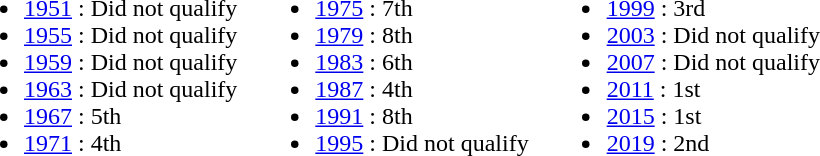<table cellpadding="2" border="0">
<tr>
<td><br><ul><li><a href='#'>1951</a> : Did not qualify</li><li><a href='#'>1955</a> : Did not qualify</li><li><a href='#'>1959</a> : Did not qualify</li><li><a href='#'>1963</a> : Did not qualify</li><li><a href='#'>1967</a> : 5th</li><li><a href='#'>1971</a> : 4th</li></ul></td>
<td></td>
<td><br><ul><li><a href='#'>1975</a> : 7th</li><li><a href='#'>1979</a> : 8th</li><li><a href='#'>1983</a> : 6th</li><li><a href='#'>1987</a> : 4th</li><li><a href='#'>1991</a> : 8th</li><li><a href='#'>1995</a> : Did not qualify</li></ul></td>
<td></td>
<td><br><ul><li><a href='#'>1999</a> :  3rd</li><li><a href='#'>2003</a> : Did not qualify</li><li><a href='#'>2007</a> : Did not qualify</li><li><a href='#'>2011</a> :  1st</li><li><a href='#'>2015</a> :  1st</li><li><a href='#'>2019</a> :  2nd</li></ul></td>
</tr>
</table>
